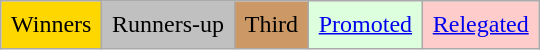<table class="wikitable">
<tr>
<td style="background-color:gold;padding:0.4em">Winners</td>
<td style="background-color:silver;padding:0.4em">Runners-up</td>
<td style="background-color:#cc9966;padding:0.4em">Third</td>
<td style="background-color:#DFD;padding:0.4em"><a href='#'>Promoted</a></td>
<td style="background-color:#FCC;padding:0.4em"><a href='#'>Relegated</a></td>
</tr>
</table>
